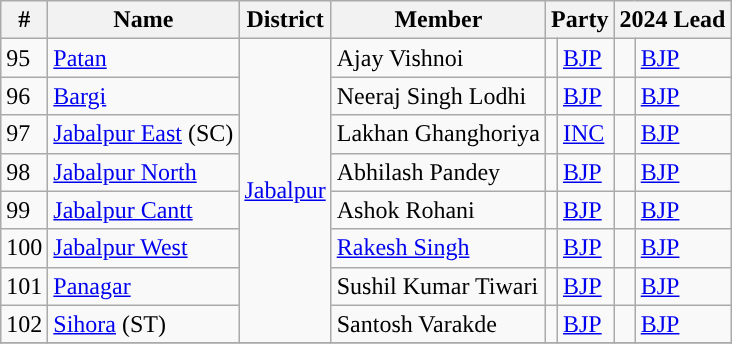<table class="wikitable">
<tr>
<th>#</th>
<th>Name</th>
<th>District</th>
<th>Member</th>
<th colspan="2">Party</th>
<th colspan="2">2024 Lead</th>
</tr>
<tr>
<td>95</td>
<td><a href='#'>Patan</a></td>
<td rowspan="8"><a href='#'>Jabalpur</a></td>
<td>Ajay Vishnoi</td>
<td style="background-color: "></td>
<td><a href='#'>BJP</a></td>
<td style="background-color: "></td>
<td><a href='#'>BJP</a></td>
</tr>
<tr>
<td>96</td>
<td><a href='#'>Bargi</a></td>
<td>Neeraj Singh Lodhi</td>
<td style="background-color: "></td>
<td><a href='#'>BJP</a></td>
<td style="background-color: "></td>
<td><a href='#'>BJP</a></td>
</tr>
<tr>
<td>97</td>
<td><a href='#'>Jabalpur East</a> (SC)</td>
<td>Lakhan Ghanghoriya</td>
<td style="background-color: "></td>
<td><a href='#'>INC</a></td>
<td style="background-color: "></td>
<td><a href='#'>BJP</a></td>
</tr>
<tr>
<td>98</td>
<td><a href='#'>Jabalpur North</a></td>
<td>Abhilash Pandey</td>
<td style="background-color: "></td>
<td><a href='#'>BJP</a></td>
<td style="background-color: "></td>
<td><a href='#'>BJP</a></td>
</tr>
<tr>
<td>99</td>
<td><a href='#'>Jabalpur Cantt</a></td>
<td>Ashok Rohani</td>
<td style="background-color: "></td>
<td><a href='#'>BJP</a></td>
<td style="background-color: "></td>
<td><a href='#'>BJP</a></td>
</tr>
<tr>
<td>100</td>
<td><a href='#'>Jabalpur West</a></td>
<td><a href='#'>Rakesh Singh</a></td>
<td style="background-color: "></td>
<td><a href='#'>BJP</a></td>
<td style="background-color: "></td>
<td><a href='#'>BJP</a></td>
</tr>
<tr>
<td>101</td>
<td><a href='#'>Panagar</a></td>
<td>Sushil Kumar Tiwari</td>
<td style="background-color: "></td>
<td><a href='#'>BJP</a></td>
<td style="background-color: "></td>
<td><a href='#'>BJP</a></td>
</tr>
<tr>
<td>102</td>
<td><a href='#'>Sihora</a> (ST)</td>
<td>Santosh Varakde</td>
<td style="background-color: "></td>
<td><a href='#'>BJP</a></td>
<td style="background-color: "></td>
<td><a href='#'>BJP</a></td>
</tr>
<tr>
</tr>
</table>
